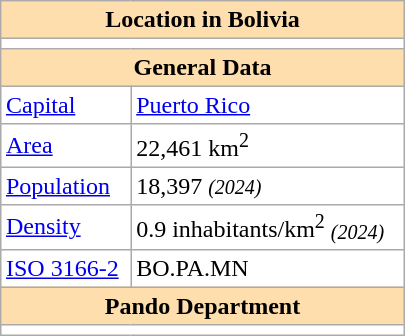<table border=1 align=right cellpadding=3 cellspacing=0 width=270 style="margin: 0 0 1em 1em; border: 1px #aaa solid; border-collapse: collapse;">
<tr>
<th colspan="2" bgcolor="#FFDEAD">Location in Bolivia</th>
</tr>
<tr>
<td colspan="2" align="center" bgcolor="#ffffff"></td>
</tr>
<tr>
<th colspan="2" bgcolor="#FFDEAD">General Data</th>
</tr>
<tr>
<td><a href='#'>Capital</a></td>
<td><a href='#'>Puerto Rico</a></td>
</tr>
<tr>
<td><a href='#'>Area</a></td>
<td>22,461 km<sup>2</sup></td>
</tr>
<tr>
<td><a href='#'>Population</a></td>
<td>18,397 <em><small>(2024)</small></em></td>
</tr>
<tr>
<td><a href='#'>Density</a></td>
<td>0.9 inhabitants/km<sup>2</sup> <em><small>(2024)</small></em></td>
</tr>
<tr>
<td><a href='#'>ISO 3166-2</a></td>
<td>BO.PA.MN</td>
</tr>
<tr>
<th colspan="2" bgcolor="#FFDEAD">Pando Department</th>
</tr>
<tr>
<td colspan="2" align="center" bgcolor="#ffffff"></td>
</tr>
</table>
